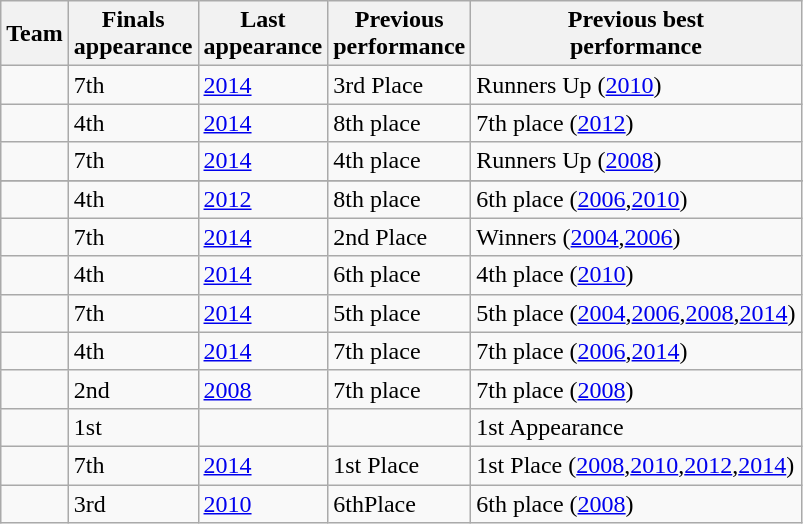<table class="wikitable sortable" style="text-align:left;">
<tr>
<th>Team</th>
<th>Finals<br>appearance</th>
<th>Last<br>appearance</th>
<th>Previous<br>performance</th>
<th>Previous best<br>performance</th>
</tr>
<tr>
<td></td>
<td>7th</td>
<td><a href='#'>2014</a></td>
<td>3rd Place</td>
<td>Runners Up (<a href='#'>2010</a>)</td>
</tr>
<tr>
<td></td>
<td>4th</td>
<td><a href='#'>2014</a></td>
<td>8th place</td>
<td>7th place (<a href='#'>2012</a>)</td>
</tr>
<tr>
<td></td>
<td>7th</td>
<td><a href='#'>2014</a></td>
<td>4th place</td>
<td>Runners Up (<a href='#'>2008</a>)</td>
</tr>
<tr>
</tr>
<tr>
<td></td>
<td>4th</td>
<td><a href='#'>2012</a></td>
<td>8th place</td>
<td>6th place (<a href='#'>2006</a>,<a href='#'>2010</a>)</td>
</tr>
<tr>
<td></td>
<td>7th</td>
<td><a href='#'>2014</a></td>
<td>2nd Place</td>
<td>Winners (<a href='#'>2004</a>,<a href='#'>2006</a>)</td>
</tr>
<tr>
<td></td>
<td>4th</td>
<td><a href='#'>2014</a></td>
<td>6th place</td>
<td>4th place (<a href='#'>2010</a>)</td>
</tr>
<tr>
<td></td>
<td>7th</td>
<td><a href='#'>2014</a></td>
<td>5th place</td>
<td>5th place (<a href='#'>2004</a>,<a href='#'>2006</a>,<a href='#'>2008</a>,<a href='#'>2014</a>)</td>
</tr>
<tr>
<td></td>
<td>4th</td>
<td><a href='#'>2014</a></td>
<td>7th place</td>
<td>7th place (<a href='#'>2006</a>,<a href='#'>2014</a>)</td>
</tr>
<tr>
<td></td>
<td>2nd</td>
<td><a href='#'>2008</a></td>
<td>7th place</td>
<td>7th place (<a href='#'>2008</a>)</td>
</tr>
<tr>
<td></td>
<td>1st</td>
<td></td>
<td></td>
<td>1st Appearance</td>
</tr>
<tr>
<td></td>
<td>7th</td>
<td><a href='#'>2014</a></td>
<td>1st Place</td>
<td>1st Place (<a href='#'>2008</a>,<a href='#'>2010</a>,<a href='#'>2012</a>,<a href='#'>2014</a>)</td>
</tr>
<tr>
<td></td>
<td>3rd</td>
<td><a href='#'>2010</a></td>
<td>6thPlace</td>
<td>6th place (<a href='#'>2008</a>)</td>
</tr>
</table>
